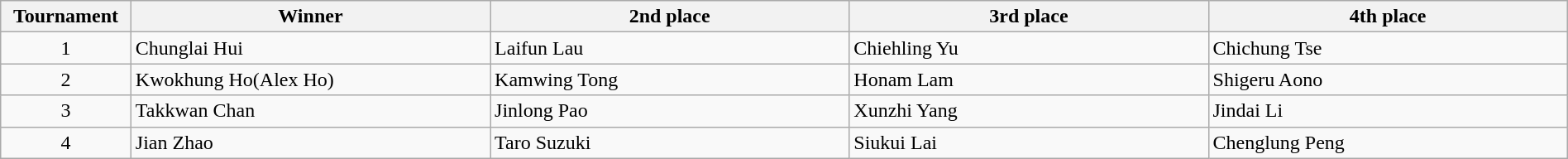<table class="wikitable" width=100%>
<tr>
<th width=7%>Tournament</th>
<th width=20%>Winner</th>
<th width=20%>2nd place</th>
<th width=20%>3rd place</th>
<th width=20%>4th place</th>
</tr>
<tr align=center>
<td>1</td>
<td align=left>Chunglai Hui</td>
<td align=left>Laifun Lau</td>
<td align=left>Chiehling Yu</td>
<td align=left>Chichung Tse</td>
</tr>
<tr align=center>
<td>2</td>
<td align=left>Kwokhung Ho(Alex Ho)</td>
<td align=left>Kamwing Tong</td>
<td align=left>Honam Lam</td>
<td align=left>Shigeru Aono</td>
</tr>
<tr align=center>
<td>3</td>
<td align=left>Takkwan Chan</td>
<td align=left>Jinlong Pao</td>
<td align=left>Xunzhi Yang</td>
<td align=left>Jindai Li</td>
</tr>
<tr align=center>
<td>4</td>
<td align=left>Jian Zhao</td>
<td align=left>Taro Suzuki</td>
<td align=left>Siukui Lai</td>
<td align=left>Chenglung Peng</td>
</tr>
</table>
